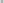<table cellpadding="0" cellspacing="0" style="line-height: 0; background: white; font-size: 88%; border: 1px #b0b0b0 solid; padding: 0; margin: auto">
<tr style="vertical-align: middle">
<td style="padding: 0; vertical-align: inherit; background-color: #ffce9e;"></td>
<td style="padding: 0; vertical-align: inherit; background-color: #d18b47;"></td>
<td style="padding: 0; vertical-align: inherit; background-color: #ffce9e;"></td>
<td style="padding: 0; vertical-align: inherit; background-color: #d18b47;"></td>
</tr>
<tr style="vertical-align: middle">
<td style="padding: 0; vertical-align: inherit; background-color: #d18b47;"></td>
<td style="padding: 0; vertical-align: inherit; background-color: #ffce9e;"></td>
<td style="padding: 0; vertical-align: inherit; background-color: #d18b47;"></td>
<td style="padding: 0; vertical-align: inherit; background-color: #ffce9e;"></td>
</tr>
<tr style="vertical-align: middle">
<td style="padding: 0; vertical-align: inherit; background-color: #ffce9e;"></td>
<td style="padding: 0; vertical-align: inherit; background-color: #d18b47;"></td>
<td style="padding: 0; vertical-align: inherit; background-color: #ffce9e;"></td>
<td style="padding: 0; vertical-align: inherit; background-color: #d18b47;"></td>
</tr>
<tr style="vertical-align: middle">
<td style="padding: 0; vertical-align: inherit; background-color: #d18b47;"></td>
<td style="padding: 0; vertical-align: inherit; background-color: #ffce9e;"></td>
<td style="padding: 0; vertical-align: inherit; background-color: #d18b47;"></td>
<td style="padding: 0; vertical-align: inherit; background-color: #ffce9e;"></td>
</tr>
</table>
